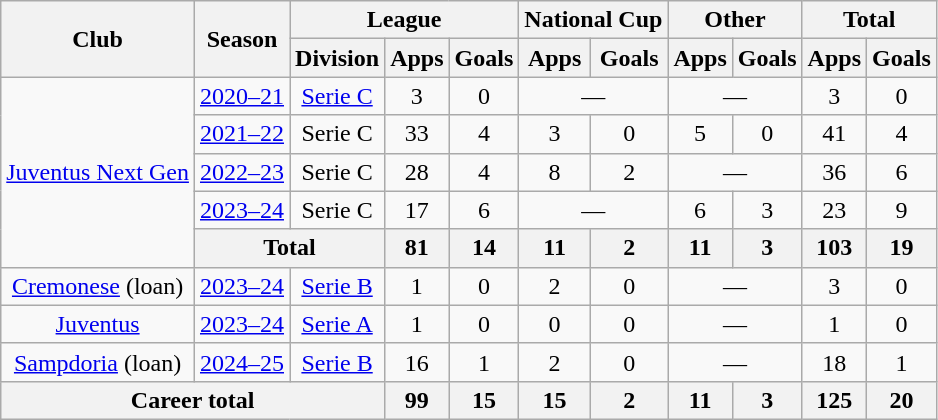<table class="wikitable" style="text-align:center">
<tr>
<th rowspan="2">Club</th>
<th rowspan="2">Season</th>
<th colspan="3">League</th>
<th colspan="2">National Cup</th>
<th colspan="2">Other</th>
<th colspan="2">Total</th>
</tr>
<tr>
<th>Division</th>
<th>Apps</th>
<th>Goals</th>
<th>Apps</th>
<th>Goals</th>
<th>Apps</th>
<th>Goals</th>
<th>Apps</th>
<th>Goals</th>
</tr>
<tr>
<td rowspan="5"><a href='#'>Juventus Next Gen</a></td>
<td><a href='#'>2020–21</a></td>
<td><a href='#'>Serie C</a></td>
<td>3</td>
<td>0</td>
<td colspan="2">—</td>
<td colspan="2">—</td>
<td>3</td>
<td>0</td>
</tr>
<tr>
<td><a href='#'>2021–22</a></td>
<td>Serie C</td>
<td>33</td>
<td>4</td>
<td>3</td>
<td>0</td>
<td>5</td>
<td>0</td>
<td>41</td>
<td>4</td>
</tr>
<tr>
<td><a href='#'>2022–23</a></td>
<td>Serie C</td>
<td>28</td>
<td>4</td>
<td>8</td>
<td>2</td>
<td colspan="2">—</td>
<td>36</td>
<td>6</td>
</tr>
<tr>
<td><a href='#'>2023–24</a></td>
<td>Serie C</td>
<td>17</td>
<td>6</td>
<td colspan="2">—</td>
<td>6</td>
<td>3</td>
<td>23</td>
<td>9</td>
</tr>
<tr>
<th colspan="2">Total</th>
<th>81</th>
<th>14</th>
<th>11</th>
<th>2</th>
<th>11</th>
<th>3</th>
<th>103</th>
<th>19</th>
</tr>
<tr>
<td><a href='#'>Cremonese</a> (loan)</td>
<td><a href='#'>2023–24</a></td>
<td><a href='#'>Serie B</a></td>
<td>1</td>
<td>0</td>
<td>2</td>
<td>0</td>
<td colspan="2">—</td>
<td>3</td>
<td>0</td>
</tr>
<tr>
<td><a href='#'>Juventus</a></td>
<td><a href='#'>2023–24</a></td>
<td><a href='#'>Serie A</a></td>
<td>1</td>
<td>0</td>
<td>0</td>
<td>0</td>
<td colspan="2">—</td>
<td>1</td>
<td>0</td>
</tr>
<tr>
<td><a href='#'>Sampdoria</a> (loan)</td>
<td><a href='#'>2024–25</a></td>
<td><a href='#'>Serie B</a></td>
<td>16</td>
<td>1</td>
<td>2</td>
<td>0</td>
<td colspan="2">—</td>
<td>18</td>
<td>1</td>
</tr>
<tr>
<th colspan="3">Career total</th>
<th>99</th>
<th>15</th>
<th>15</th>
<th>2</th>
<th>11</th>
<th>3</th>
<th>125</th>
<th>20</th>
</tr>
</table>
